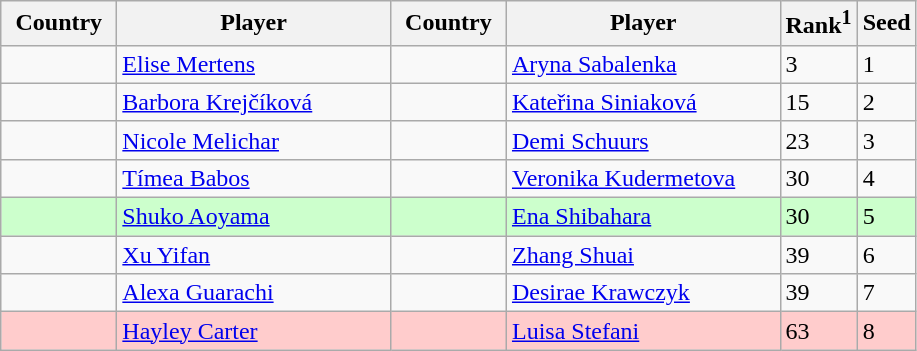<table class="sortable wikitable">
<tr>
<th width="70">Country</th>
<th width="175">Player</th>
<th width="70">Country</th>
<th width="175">Player</th>
<th>Rank<sup>1</sup></th>
<th>Seed</th>
</tr>
<tr>
<td></td>
<td><a href='#'>Elise Mertens</a></td>
<td></td>
<td><a href='#'>Aryna Sabalenka</a></td>
<td>3</td>
<td>1</td>
</tr>
<tr>
<td></td>
<td><a href='#'>Barbora Krejčíková</a></td>
<td></td>
<td><a href='#'>Kateřina Siniaková</a></td>
<td>15</td>
<td>2</td>
</tr>
<tr>
<td></td>
<td><a href='#'>Nicole Melichar</a></td>
<td></td>
<td><a href='#'>Demi Schuurs</a></td>
<td>23</td>
<td>3</td>
</tr>
<tr>
<td></td>
<td><a href='#'>Tímea Babos</a></td>
<td></td>
<td><a href='#'>Veronika Kudermetova</a></td>
<td>30</td>
<td>4</td>
</tr>
<tr style="background:#cfc;">
<td></td>
<td><a href='#'>Shuko Aoyama</a></td>
<td></td>
<td><a href='#'>Ena Shibahara</a></td>
<td>30</td>
<td>5</td>
</tr>
<tr>
<td></td>
<td><a href='#'>Xu Yifan</a></td>
<td></td>
<td><a href='#'>Zhang Shuai</a></td>
<td>39</td>
<td>6</td>
</tr>
<tr>
<td></td>
<td><a href='#'>Alexa Guarachi</a></td>
<td></td>
<td><a href='#'>Desirae Krawczyk</a></td>
<td>39</td>
<td>7</td>
</tr>
<tr style="background:#fcc;">
<td></td>
<td><a href='#'>Hayley Carter</a></td>
<td></td>
<td><a href='#'>Luisa Stefani</a></td>
<td>63</td>
<td>8</td>
</tr>
</table>
